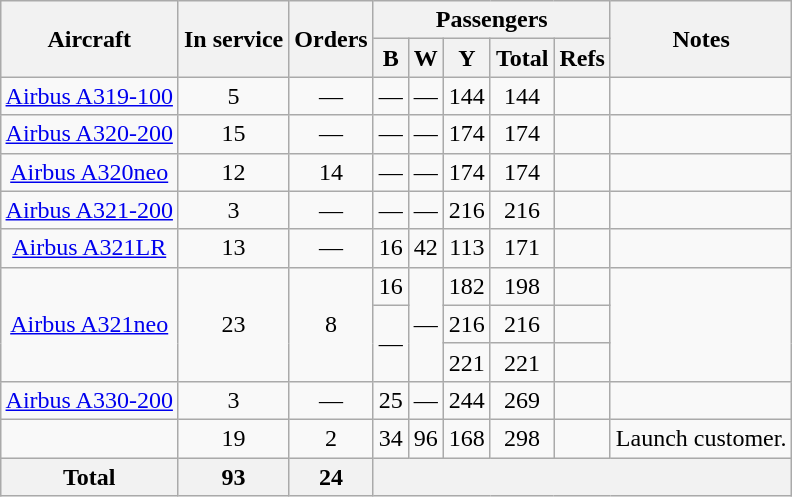<table class="wikitable" style="margin:auto;text-align:center">
<tr>
<th rowspan="2">Aircraft</th>
<th rowspan="2">In service</th>
<th rowspan="2">Orders</th>
<th colspan="5">Passengers</th>
<th rowspan="2">Notes</th>
</tr>
<tr>
<th><abbr>B</abbr></th>
<th><abbr>W</abbr></th>
<th><abbr>Y</abbr></th>
<th>Total</th>
<th>Refs</th>
</tr>
<tr>
<td><a href='#'>Airbus A319-100</a></td>
<td>5</td>
<td>—</td>
<td>—</td>
<td>—</td>
<td>144</td>
<td>144</td>
<td></td>
<td></td>
</tr>
<tr>
<td><a href='#'>Airbus A320-200</a></td>
<td>15</td>
<td>—</td>
<td>—</td>
<td>—</td>
<td>174</td>
<td>174</td>
<td></td>
<td></td>
</tr>
<tr>
<td><a href='#'>Airbus A320neo</a></td>
<td>12</td>
<td>14</td>
<td>—</td>
<td>—</td>
<td>174</td>
<td>174</td>
<td></td>
<td></td>
</tr>
<tr>
<td><a href='#'>Airbus A321-200</a></td>
<td>3</td>
<td>—</td>
<td>—</td>
<td>—</td>
<td>216</td>
<td>216</td>
<td></td>
<td></td>
</tr>
<tr>
<td><a href='#'>Airbus A321LR</a></td>
<td>13</td>
<td>—</td>
<td>16</td>
<td>42</td>
<td>113</td>
<td>171</td>
<td></td>
<td></td>
</tr>
<tr>
<td rowspan=3><a href='#'>Airbus A321neo</a></td>
<td rowspan=3>23</td>
<td rowspan=3>8</td>
<td>16</td>
<td rowspan="3">—</td>
<td>182</td>
<td>198</td>
<td></td>
<td rowspan="3"></td>
</tr>
<tr>
<td rowspan="2">—</td>
<td>216</td>
<td>216</td>
<td></td>
</tr>
<tr>
<td>221</td>
<td>221</td>
<td></td>
</tr>
<tr>
<td><a href='#'>Airbus A330-200</a></td>
<td>3</td>
<td>—</td>
<td>25</td>
<td>—</td>
<td>244</td>
<td>269</td>
<td></td>
<td></td>
</tr>
<tr>
<td></td>
<td>19</td>
<td>2</td>
<td>34</td>
<td>96</td>
<td>168</td>
<td>298</td>
<td></td>
<td>Launch customer.</td>
</tr>
<tr>
<th>Total</th>
<th>93</th>
<th>24</th>
<th colspan="6"></th>
</tr>
</table>
